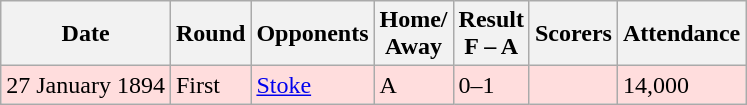<table class="wikitable">
<tr>
<th>Date</th>
<th>Round</th>
<th>Opponents</th>
<th>Home/<br>Away</th>
<th>Result<br>F – A</th>
<th>Scorers</th>
<th>Attendance</th>
</tr>
<tr bgcolor="#ffdddd">
<td>27 January 1894</td>
<td>First</td>
<td><a href='#'>Stoke</a></td>
<td>A</td>
<td>0–1</td>
<td></td>
<td>14,000</td>
</tr>
</table>
